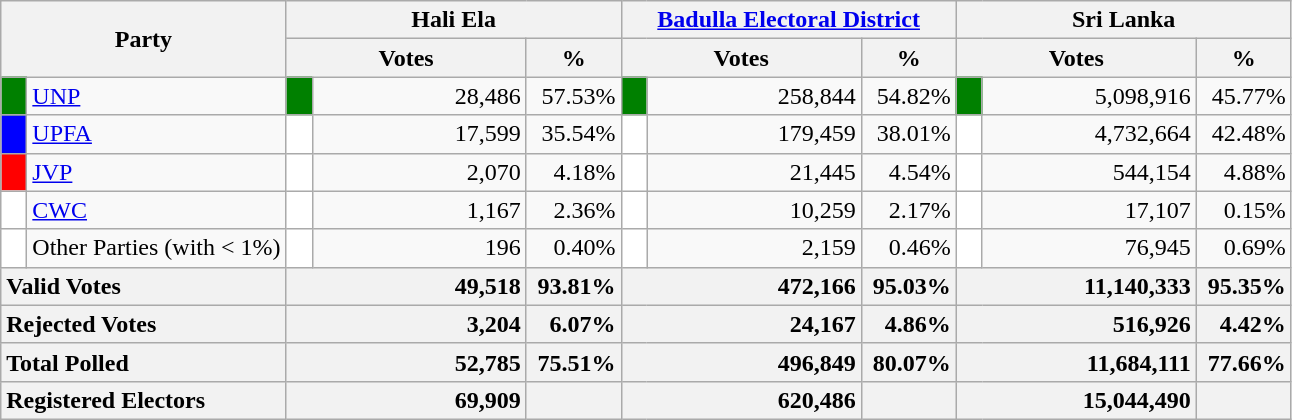<table class="wikitable">
<tr>
<th colspan="2" width="144px"rowspan="2">Party</th>
<th colspan="3" width="216px">Hali Ela</th>
<th colspan="3" width="216px"><a href='#'>Badulla Electoral District</a></th>
<th colspan="3" width="216px">Sri Lanka</th>
</tr>
<tr>
<th colspan="2" width="144px">Votes</th>
<th>%</th>
<th colspan="2" width="144px">Votes</th>
<th>%</th>
<th colspan="2" width="144px">Votes</th>
<th>%</th>
</tr>
<tr>
<td style="background-color:green;" width="10px"></td>
<td style="text-align:left;"><a href='#'>UNP</a></td>
<td style="background-color:green;" width="10px"></td>
<td style="text-align:right;">28,486</td>
<td style="text-align:right;">57.53%</td>
<td style="background-color:green;" width="10px"></td>
<td style="text-align:right;">258,844</td>
<td style="text-align:right;">54.82%</td>
<td style="background-color:green;" width="10px"></td>
<td style="text-align:right;">5,098,916</td>
<td style="text-align:right;">45.77%</td>
</tr>
<tr>
<td style="background-color:blue;" width="10px"></td>
<td style="text-align:left;"><a href='#'>UPFA</a></td>
<td style="background-color:white;" width="10px"></td>
<td style="text-align:right;">17,599</td>
<td style="text-align:right;">35.54%</td>
<td style="background-color:white;" width="10px"></td>
<td style="text-align:right;">179,459</td>
<td style="text-align:right;">38.01%</td>
<td style="background-color:white;" width="10px"></td>
<td style="text-align:right;">4,732,664</td>
<td style="text-align:right;">42.48%</td>
</tr>
<tr>
<td style="background-color:red;" width="10px"></td>
<td style="text-align:left;"><a href='#'>JVP</a></td>
<td style="background-color:white;" width="10px"></td>
<td style="text-align:right;">2,070</td>
<td style="text-align:right;">4.18%</td>
<td style="background-color:white;" width="10px"></td>
<td style="text-align:right;">21,445</td>
<td style="text-align:right;">4.54%</td>
<td style="background-color:white;" width="10px"></td>
<td style="text-align:right;">544,154</td>
<td style="text-align:right;">4.88%</td>
</tr>
<tr>
<td style="background-color:white;" width="10px"></td>
<td style="text-align:left;"><a href='#'>CWC</a></td>
<td style="background-color:white;" width="10px"></td>
<td style="text-align:right;">1,167</td>
<td style="text-align:right;">2.36%</td>
<td style="background-color:white;" width="10px"></td>
<td style="text-align:right;">10,259</td>
<td style="text-align:right;">2.17%</td>
<td style="background-color:white;" width="10px"></td>
<td style="text-align:right;">17,107</td>
<td style="text-align:right;">0.15%</td>
</tr>
<tr>
<td style="background-color:white;" width="10px"></td>
<td style="text-align:left;">Other Parties (with < 1%)</td>
<td style="background-color:white;" width="10px"></td>
<td style="text-align:right;">196</td>
<td style="text-align:right;">0.40%</td>
<td style="background-color:white;" width="10px"></td>
<td style="text-align:right;">2,159</td>
<td style="text-align:right;">0.46%</td>
<td style="background-color:white;" width="10px"></td>
<td style="text-align:right;">76,945</td>
<td style="text-align:right;">0.69%</td>
</tr>
<tr>
<th colspan="2" width="144px"style="text-align:left;">Valid Votes</th>
<th style="text-align:right;"colspan="2" width="144px">49,518</th>
<th style="text-align:right;">93.81%</th>
<th style="text-align:right;"colspan="2" width="144px">472,166</th>
<th style="text-align:right;">95.03%</th>
<th style="text-align:right;"colspan="2" width="144px">11,140,333</th>
<th style="text-align:right;">95.35%</th>
</tr>
<tr>
<th colspan="2" width="144px"style="text-align:left;">Rejected Votes</th>
<th style="text-align:right;"colspan="2" width="144px">3,204</th>
<th style="text-align:right;">6.07%</th>
<th style="text-align:right;"colspan="2" width="144px">24,167</th>
<th style="text-align:right;">4.86%</th>
<th style="text-align:right;"colspan="2" width="144px">516,926</th>
<th style="text-align:right;">4.42%</th>
</tr>
<tr>
<th colspan="2" width="144px"style="text-align:left;">Total Polled</th>
<th style="text-align:right;"colspan="2" width="144px">52,785</th>
<th style="text-align:right;">75.51%</th>
<th style="text-align:right;"colspan="2" width="144px">496,849</th>
<th style="text-align:right;">80.07%</th>
<th style="text-align:right;"colspan="2" width="144px">11,684,111</th>
<th style="text-align:right;">77.66%</th>
</tr>
<tr>
<th colspan="2" width="144px"style="text-align:left;">Registered Electors</th>
<th style="text-align:right;"colspan="2" width="144px">69,909</th>
<th></th>
<th style="text-align:right;"colspan="2" width="144px">620,486</th>
<th></th>
<th style="text-align:right;"colspan="2" width="144px">15,044,490</th>
<th></th>
</tr>
</table>
